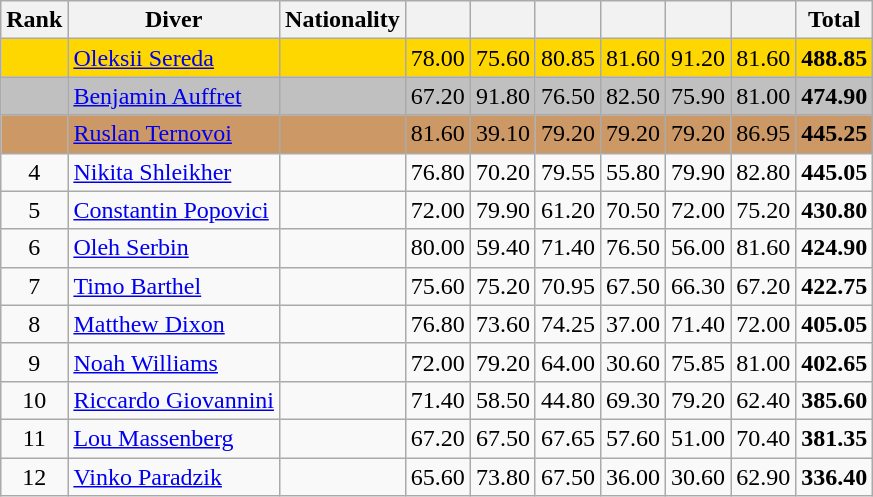<table class="wikitable" style="text-align:center">
<tr>
<th>Rank</th>
<th>Diver</th>
<th>Nationality</th>
<th></th>
<th></th>
<th></th>
<th></th>
<th></th>
<th></th>
<th>Total</th>
</tr>
<tr bgcolor=gold>
<td></td>
<td align=left><a href='#'>Oleksii Sereda</a></td>
<td align=left></td>
<td>78.00</td>
<td>75.60</td>
<td>80.85</td>
<td>81.60</td>
<td>91.20</td>
<td>81.60</td>
<td><strong>488.85</strong></td>
</tr>
<tr bgcolor=silver>
<td></td>
<td align=left><a href='#'>Benjamin Auffret</a></td>
<td align=left></td>
<td>67.20</td>
<td>91.80</td>
<td>76.50</td>
<td>82.50</td>
<td>75.90</td>
<td>81.00</td>
<td><strong>474.90</strong></td>
</tr>
<tr bgcolor=CC9966>
<td></td>
<td align=left><a href='#'>Ruslan Ternovoi</a></td>
<td align=left></td>
<td>81.60</td>
<td>39.10</td>
<td>79.20</td>
<td>79.20</td>
<td>79.20</td>
<td>86.95</td>
<td><strong>445.25</strong></td>
</tr>
<tr>
<td>4</td>
<td align=left><a href='#'>Nikita Shleikher</a></td>
<td align=left></td>
<td>76.80</td>
<td>70.20</td>
<td>79.55</td>
<td>55.80</td>
<td>79.90</td>
<td>82.80</td>
<td><strong>445.05</strong></td>
</tr>
<tr>
<td>5</td>
<td align=left><a href='#'>Constantin Popovici</a></td>
<td align=left></td>
<td>72.00</td>
<td>79.90</td>
<td>61.20</td>
<td>70.50</td>
<td>72.00</td>
<td>75.20</td>
<td><strong>430.80</strong></td>
</tr>
<tr>
<td>6</td>
<td align=left><a href='#'>Oleh Serbin</a></td>
<td align=left></td>
<td>80.00</td>
<td>59.40</td>
<td>71.40</td>
<td>76.50</td>
<td>56.00</td>
<td>81.60</td>
<td><strong>424.90</strong></td>
</tr>
<tr>
<td>7</td>
<td align=left><a href='#'>Timo Barthel</a></td>
<td align=left></td>
<td>75.60</td>
<td>75.20</td>
<td>70.95</td>
<td>67.50</td>
<td>66.30</td>
<td>67.20</td>
<td><strong>422.75</strong></td>
</tr>
<tr>
<td>8</td>
<td align=left><a href='#'>Matthew Dixon</a></td>
<td align=left></td>
<td>76.80</td>
<td>73.60</td>
<td>74.25</td>
<td>37.00</td>
<td>71.40</td>
<td>72.00</td>
<td><strong>405.05</strong></td>
</tr>
<tr>
<td>9</td>
<td align=left><a href='#'>Noah Williams</a></td>
<td align=left></td>
<td>72.00</td>
<td>79.20</td>
<td>64.00</td>
<td>30.60</td>
<td>75.85</td>
<td>81.00</td>
<td><strong>402.65</strong></td>
</tr>
<tr>
<td>10</td>
<td align=left><a href='#'>Riccardo Giovannini</a></td>
<td align=left></td>
<td>71.40</td>
<td>58.50</td>
<td>44.80</td>
<td>69.30</td>
<td>79.20</td>
<td>62.40</td>
<td><strong>385.60</strong></td>
</tr>
<tr>
<td>11</td>
<td align=left><a href='#'>Lou Massenberg</a></td>
<td align=left></td>
<td>67.20</td>
<td>67.50</td>
<td>67.65</td>
<td>57.60</td>
<td>51.00</td>
<td>70.40</td>
<td><strong>381.35</strong></td>
</tr>
<tr>
<td>12</td>
<td align=left><a href='#'>Vinko Paradzik</a></td>
<td align=left></td>
<td>65.60</td>
<td>73.80</td>
<td>67.50</td>
<td>36.00</td>
<td>30.60</td>
<td>62.90</td>
<td><strong>336.40</strong></td>
</tr>
</table>
